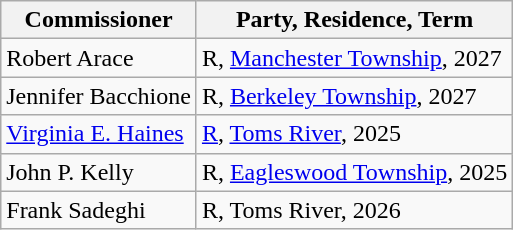<table class="wikitable sortable">
<tr>
<th>Commissioner</th>
<th>Party, Residence, Term</th>
</tr>
<tr>
<td>Robert Arace</td>
<td>R, <a href='#'>Manchester Township</a>, 2027</td>
</tr>
<tr>
<td>Jennifer Bacchione</td>
<td>R, <a href='#'>Berkeley Township</a>, 2027</td>
</tr>
<tr>
<td><a href='#'>Virginia E. Haines</a></td>
<td><a href='#'>R</a>, <a href='#'>Toms River</a>, 2025</td>
</tr>
<tr>
<td>John P. Kelly</td>
<td>R, <a href='#'>Eagleswood Township</a>, 2025</td>
</tr>
<tr>
<td>Frank Sadeghi</td>
<td>R, Toms River, 2026</td>
</tr>
</table>
